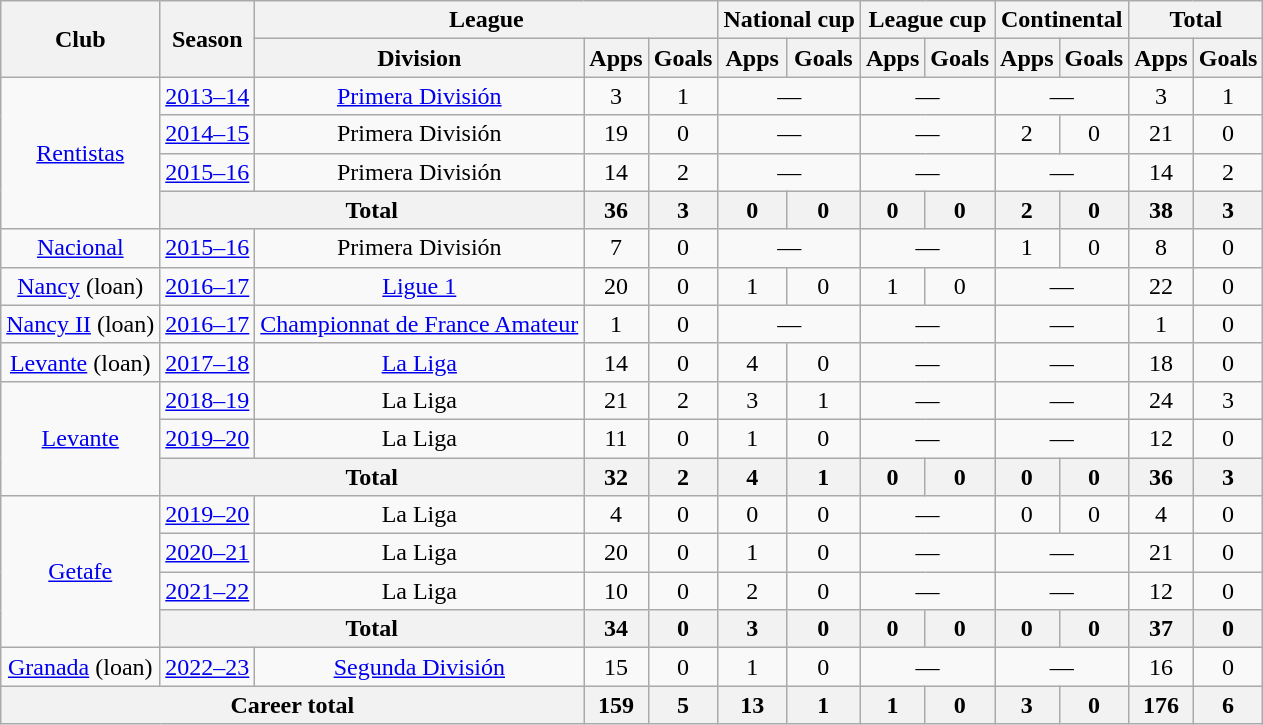<table class="wikitable" style="text-align:center">
<tr>
<th rowspan="2">Club</th>
<th rowspan="2">Season</th>
<th colspan="3">League</th>
<th colspan="2">National cup</th>
<th colspan="2">League cup</th>
<th colspan="2">Continental</th>
<th colspan="2">Total</th>
</tr>
<tr>
<th>Division</th>
<th>Apps</th>
<th>Goals</th>
<th>Apps</th>
<th>Goals</th>
<th>Apps</th>
<th>Goals</th>
<th>Apps</th>
<th>Goals</th>
<th>Apps</th>
<th>Goals</th>
</tr>
<tr>
<td rowspan="4"><a href='#'>Rentistas</a></td>
<td><a href='#'>2013–14</a></td>
<td><a href='#'>Primera División</a></td>
<td>3</td>
<td>1</td>
<td colspan="2">—</td>
<td colspan="2">—</td>
<td colspan="2">—</td>
<td>3</td>
<td>1</td>
</tr>
<tr>
<td><a href='#'>2014–15</a></td>
<td>Primera División</td>
<td>19</td>
<td>0</td>
<td colspan="2">—</td>
<td colspan="2">—</td>
<td>2</td>
<td>0</td>
<td>21</td>
<td>0</td>
</tr>
<tr>
<td><a href='#'>2015–16</a></td>
<td>Primera División</td>
<td>14</td>
<td>2</td>
<td colspan="2">—</td>
<td colspan="2">—</td>
<td colspan="2">—</td>
<td>14</td>
<td>2</td>
</tr>
<tr>
<th colspan="2">Total</th>
<th>36</th>
<th>3</th>
<th>0</th>
<th>0</th>
<th>0</th>
<th>0</th>
<th>2</th>
<th>0</th>
<th>38</th>
<th>3</th>
</tr>
<tr>
<td><a href='#'>Nacional</a></td>
<td><a href='#'>2015–16</a></td>
<td>Primera División</td>
<td>7</td>
<td>0</td>
<td colspan="2">—</td>
<td colspan="2">—</td>
<td>1</td>
<td>0</td>
<td>8</td>
<td>0</td>
</tr>
<tr>
<td><a href='#'>Nancy</a> (loan)</td>
<td><a href='#'>2016–17</a></td>
<td><a href='#'>Ligue 1</a></td>
<td>20</td>
<td>0</td>
<td>1</td>
<td>0</td>
<td>1</td>
<td>0</td>
<td colspan="2">—</td>
<td>22</td>
<td>0</td>
</tr>
<tr>
<td><a href='#'>Nancy II</a> (loan)</td>
<td><a href='#'>2016–17</a></td>
<td><a href='#'>Championnat de France Amateur</a></td>
<td>1</td>
<td>0</td>
<td colspan="2">—</td>
<td colspan="2">—</td>
<td colspan="2">—</td>
<td>1</td>
<td>0</td>
</tr>
<tr>
<td><a href='#'>Levante</a> (loan)</td>
<td><a href='#'>2017–18</a></td>
<td><a href='#'>La Liga</a></td>
<td>14</td>
<td>0</td>
<td>4</td>
<td>0</td>
<td colspan="2">—</td>
<td colspan="2">—</td>
<td>18</td>
<td>0</td>
</tr>
<tr>
<td rowspan="3"><a href='#'>Levante</a></td>
<td><a href='#'>2018–19</a></td>
<td>La Liga</td>
<td>21</td>
<td>2</td>
<td>3</td>
<td>1</td>
<td colspan="2">—</td>
<td colspan="2">—</td>
<td>24</td>
<td>3</td>
</tr>
<tr>
<td><a href='#'>2019–20</a></td>
<td>La Liga</td>
<td>11</td>
<td>0</td>
<td>1</td>
<td>0</td>
<td colspan="2">—</td>
<td colspan="2">—</td>
<td>12</td>
<td>0</td>
</tr>
<tr>
<th colspan="2">Total</th>
<th>32</th>
<th>2</th>
<th>4</th>
<th>1</th>
<th>0</th>
<th>0</th>
<th>0</th>
<th>0</th>
<th>36</th>
<th>3</th>
</tr>
<tr>
<td rowspan="4"><a href='#'>Getafe</a></td>
<td><a href='#'>2019–20</a></td>
<td>La Liga</td>
<td>4</td>
<td>0</td>
<td>0</td>
<td>0</td>
<td colspan="2">—</td>
<td>0</td>
<td>0</td>
<td>4</td>
<td>0</td>
</tr>
<tr>
<td><a href='#'>2020–21</a></td>
<td>La Liga</td>
<td>20</td>
<td>0</td>
<td>1</td>
<td>0</td>
<td colspan="2">—</td>
<td colspan="2">—</td>
<td>21</td>
<td>0</td>
</tr>
<tr>
<td><a href='#'>2021–22</a></td>
<td>La Liga</td>
<td>10</td>
<td>0</td>
<td>2</td>
<td>0</td>
<td colspan="2">—</td>
<td colspan="2">—</td>
<td>12</td>
<td>0</td>
</tr>
<tr>
<th colspan="2">Total</th>
<th>34</th>
<th>0</th>
<th>3</th>
<th>0</th>
<th>0</th>
<th>0</th>
<th>0</th>
<th>0</th>
<th>37</th>
<th>0</th>
</tr>
<tr>
<td><a href='#'>Granada</a> (loan)</td>
<td><a href='#'>2022–23</a></td>
<td><a href='#'>Segunda División</a></td>
<td>15</td>
<td>0</td>
<td>1</td>
<td>0</td>
<td colspan="2">—</td>
<td colspan="2">—</td>
<td>16</td>
<td>0</td>
</tr>
<tr>
<th colspan="3">Career total</th>
<th>159</th>
<th>5</th>
<th>13</th>
<th>1</th>
<th>1</th>
<th>0</th>
<th>3</th>
<th>0</th>
<th>176</th>
<th>6</th>
</tr>
</table>
